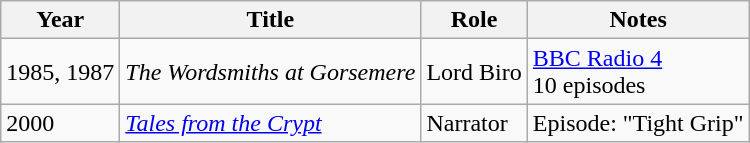<table class = "wikitable sortable">
<tr>
<th>Year</th>
<th>Title</th>
<th>Role</th>
<th>Notes</th>
</tr>
<tr>
<td>1985, 1987</td>
<td><em>The Wordsmiths at Gorsemere</em></td>
<td>Lord Biro</td>
<td><a href='#'>BBC Radio 4</a><br>10 episodes</td>
</tr>
<tr>
<td>2000</td>
<td><em><a href='#'>Tales from the Crypt</a></em></td>
<td>Narrator</td>
<td>Episode: "Tight Grip"</td>
</tr>
</table>
